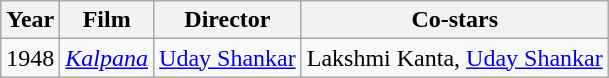<table class="wikitable sortable">
<tr>
<th>Year</th>
<th>Film</th>
<th>Director</th>
<th>Co-stars</th>
</tr>
<tr>
<td>1948</td>
<td><em><a href='#'>Kalpana</a></em></td>
<td><a href='#'>Uday Shankar</a></td>
<td>Lakshmi Kanta, <a href='#'>Uday Shankar</a></td>
</tr>
</table>
